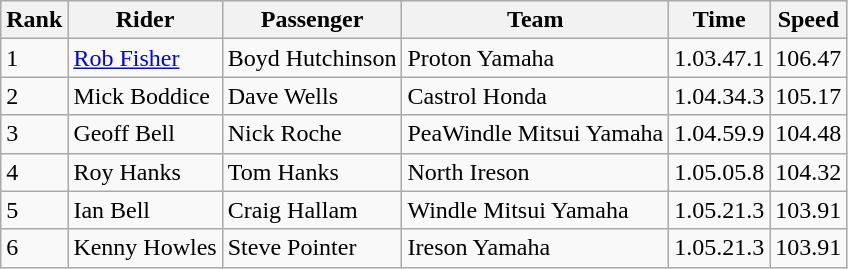<table class="wikitable">
<tr style="background:#efefef;">
<th>Rank</th>
<th>Rider</th>
<th>Passenger</th>
<th>Team</th>
<th>Time</th>
<th>Speed</th>
</tr>
<tr>
<td>1</td>
<td> <a href='#'>Rob Fisher</a></td>
<td>Boyd Hutchinson</td>
<td>Proton Yamaha</td>
<td>1.03.47.1</td>
<td>106.47</td>
</tr>
<tr>
<td>2</td>
<td> Mick Boddice</td>
<td>Dave Wells</td>
<td>Castrol Honda</td>
<td>1.04.34.3</td>
<td>105.17</td>
</tr>
<tr>
<td>3</td>
<td> Geoff Bell</td>
<td>Nick Roche</td>
<td>PeaWindle Mitsui Yamaha</td>
<td>1.04.59.9</td>
<td>104.48</td>
</tr>
<tr>
<td>4</td>
<td> Roy Hanks</td>
<td>Tom Hanks</td>
<td>North Ireson</td>
<td>1.05.05.8</td>
<td>104.32</td>
</tr>
<tr>
<td>5</td>
<td> Ian Bell</td>
<td>Craig Hallam</td>
<td>Windle Mitsui Yamaha</td>
<td>1.05.21.3</td>
<td>103.91</td>
</tr>
<tr>
<td>6</td>
<td> Kenny Howles</td>
<td>Steve Pointer</td>
<td>Ireson Yamaha</td>
<td>1.05.21.3</td>
<td>103.91</td>
</tr>
</table>
